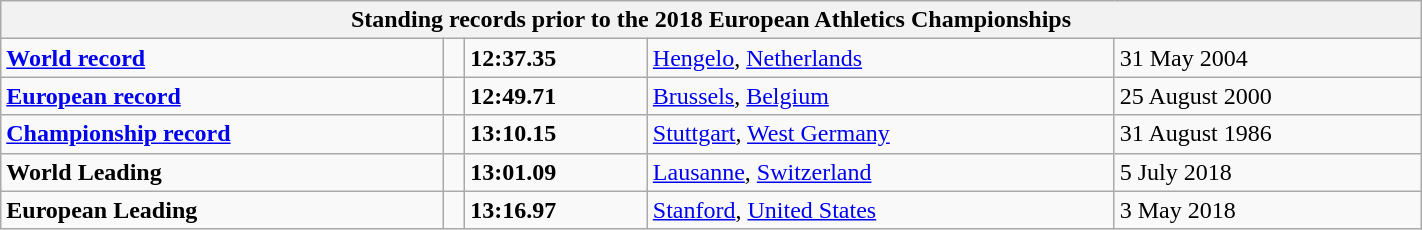<table class="wikitable" width=75%>
<tr>
<th colspan="5">Standing records prior to the 2018 European Athletics Championships</th>
</tr>
<tr>
<td><strong><a href='#'>World record</a></strong></td>
<td></td>
<td><strong>12:37.35</strong></td>
<td><a href='#'>Hengelo</a>, <a href='#'>Netherlands</a></td>
<td>31 May 2004</td>
</tr>
<tr>
<td><strong><a href='#'>European record</a></strong></td>
<td></td>
<td><strong>12:49.71</strong></td>
<td><a href='#'>Brussels</a>, <a href='#'>Belgium</a></td>
<td>25 August 2000</td>
</tr>
<tr>
<td><strong><a href='#'>Championship record</a></strong></td>
<td></td>
<td><strong>13:10.15</strong></td>
<td><a href='#'>Stuttgart</a>, <a href='#'>West Germany</a></td>
<td>31 August 1986</td>
</tr>
<tr>
<td><strong>World Leading</strong></td>
<td></td>
<td><strong>13:01.09</strong></td>
<td><a href='#'>Lausanne</a>, <a href='#'>Switzerland</a></td>
<td>5 July 2018</td>
</tr>
<tr>
<td><strong>European Leading</strong></td>
<td></td>
<td><strong>13:16.97</strong></td>
<td><a href='#'>Stanford</a>, <a href='#'>United States</a></td>
<td>3 May 2018</td>
</tr>
</table>
